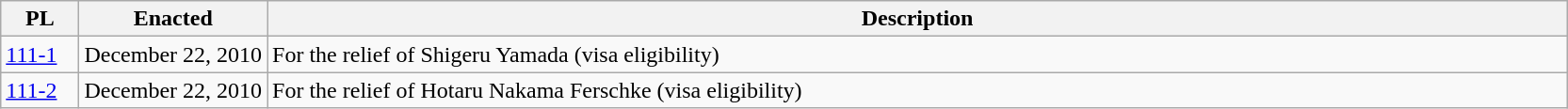<table class=wikitable>
<tr valign=bottom>
<th width="5%">PL</th>
<th width="12%">Enacted</th>
<th width="83%">Description</th>
</tr>
<tr>
<td><a href='#'>111-1</a></td>
<td>December 22, 2010</td>
<td>For the relief of Shigeru Yamada (visa eligibility)</td>
</tr>
<tr>
<td><a href='#'>111-2</a></td>
<td>December 22, 2010</td>
<td>For the relief of Hotaru Nakama Ferschke (visa eligibility)</td>
</tr>
</table>
